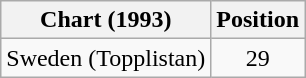<table class="wikitable">
<tr>
<th>Chart (1993)</th>
<th>Position</th>
</tr>
<tr>
<td>Sweden (Topplistan)</td>
<td align="center">29</td>
</tr>
</table>
